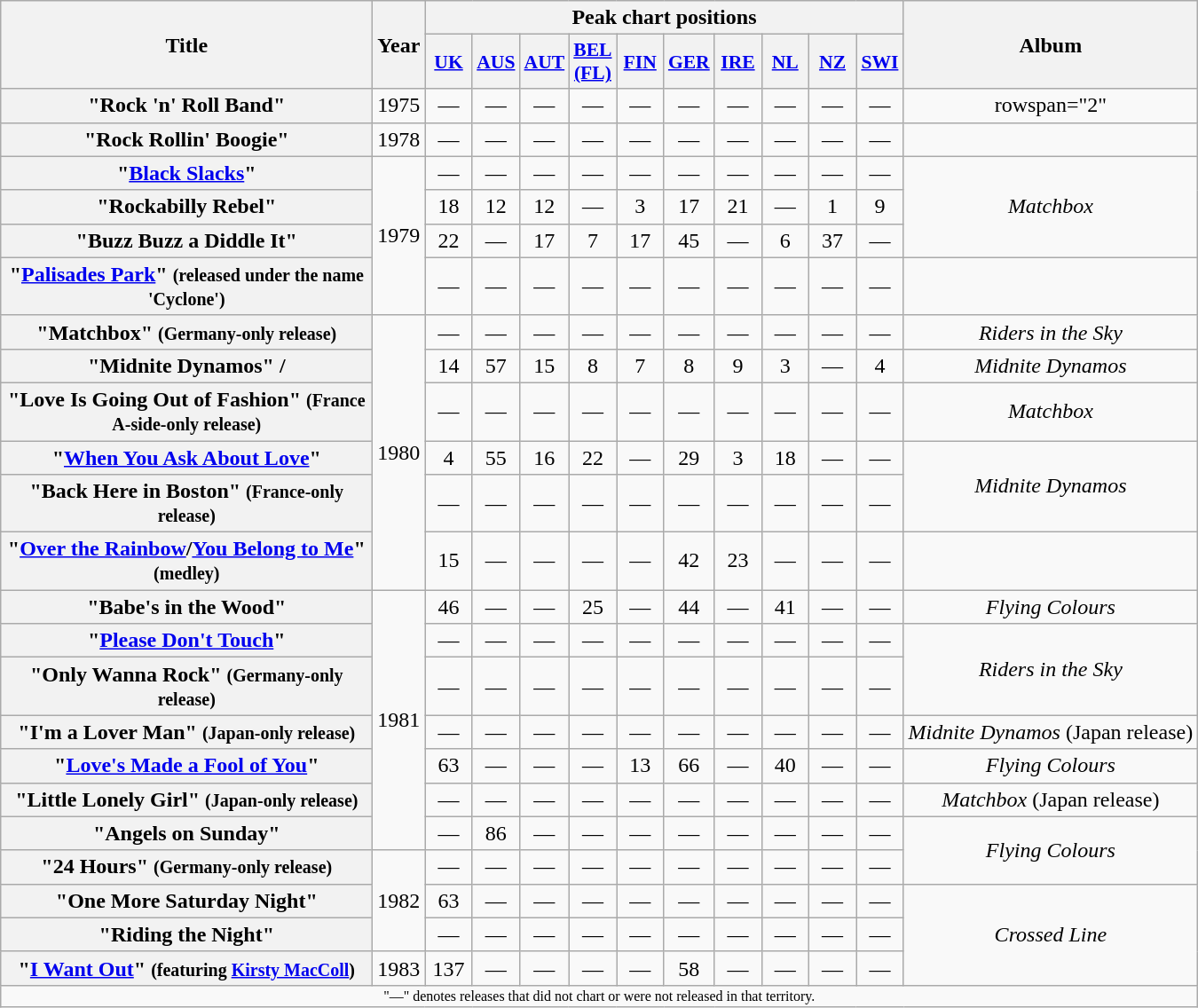<table class="wikitable plainrowheaders" style="text-align:center;">
<tr>
<th rowspan="2" scope="col" style="width:17em;">Title</th>
<th rowspan="2" scope="col" style="width:2em;">Year</th>
<th colspan="10">Peak chart positions</th>
<th rowspan="2">Album</th>
</tr>
<tr>
<th scope="col" style="width:2em;font-size:90%;"><a href='#'>UK</a><br></th>
<th scope="col" style="width:2em;font-size:90%;"><a href='#'>AUS</a><br></th>
<th scope="col" style="width:2em;font-size:90%;"><a href='#'>AUT</a><br></th>
<th scope="col" style="width:2em;font-size:90%;"><a href='#'>BEL (FL)</a><br></th>
<th scope="col" style="width:2em;font-size:90%;"><a href='#'>FIN</a><br></th>
<th scope="col" style="width:2em;font-size:90%;"><a href='#'>GER</a><br></th>
<th scope="col" style="width:2em;font-size:90%;"><a href='#'>IRE</a><br></th>
<th scope="col" style="width:2em;font-size:90%;"><a href='#'>NL</a><br></th>
<th scope="col" style="width:2em;font-size:90%;"><a href='#'>NZ</a><br></th>
<th scope="col" style="width:2em;font-size:90%;"><a href='#'>SWI</a><br></th>
</tr>
<tr>
<th scope="row">"Rock 'n' Roll Band"</th>
<td>1975</td>
<td>—</td>
<td>—</td>
<td>—</td>
<td>—</td>
<td>—</td>
<td>—</td>
<td>—</td>
<td>—</td>
<td>—</td>
<td>—</td>
<td>rowspan="2" </td>
</tr>
<tr>
<th scope="row">"Rock Rollin' Boogie"</th>
<td>1978</td>
<td>—</td>
<td>—</td>
<td>—</td>
<td>—</td>
<td>—</td>
<td>—</td>
<td>—</td>
<td>—</td>
<td>—</td>
<td>—</td>
</tr>
<tr>
<th scope="row">"<a href='#'>Black Slacks</a>"</th>
<td rowspan="4">1979</td>
<td>—</td>
<td>—</td>
<td>—</td>
<td>—</td>
<td>—</td>
<td>—</td>
<td>—</td>
<td>—</td>
<td>—</td>
<td>—</td>
<td rowspan="3"><em>Matchbox</em></td>
</tr>
<tr>
<th scope="row">"Rockabilly Rebel"</th>
<td>18</td>
<td>12</td>
<td>12</td>
<td>—</td>
<td>3</td>
<td>17</td>
<td>21</td>
<td>—</td>
<td>1</td>
<td>9</td>
</tr>
<tr>
<th scope="row">"Buzz Buzz a Diddle It"</th>
<td>22</td>
<td>—</td>
<td>17</td>
<td>7</td>
<td>17</td>
<td>45</td>
<td>—</td>
<td>6</td>
<td>37</td>
<td>—</td>
</tr>
<tr>
<th scope="row">"<a href='#'>Palisades Park</a>" <small>(released under the name 'Cyclone')</small></th>
<td>—</td>
<td>—</td>
<td>—</td>
<td>—</td>
<td>—</td>
<td>—</td>
<td>—</td>
<td>—</td>
<td>—</td>
<td>—</td>
<td></td>
</tr>
<tr>
<th scope="row">"Matchbox" <small>(Germany-only release)</small></th>
<td rowspan="6">1980</td>
<td>—</td>
<td>—</td>
<td>—</td>
<td>—</td>
<td>—</td>
<td>—</td>
<td>—</td>
<td>—</td>
<td>—</td>
<td>—</td>
<td><em>Riders in the Sky</em></td>
</tr>
<tr>
<th scope="row">"Midnite Dynamos" /</th>
<td>14</td>
<td>57</td>
<td>15</td>
<td>8</td>
<td>7</td>
<td>8</td>
<td>9</td>
<td>3</td>
<td>—</td>
<td>4</td>
<td><em>Midnite Dynamos</em></td>
</tr>
<tr>
<th scope="row">"Love Is Going Out of Fashion" <small>(France A-side-only release)</small></th>
<td>—</td>
<td>—</td>
<td>—</td>
<td>—</td>
<td>—</td>
<td>—</td>
<td>—</td>
<td>—</td>
<td>—</td>
<td>—</td>
<td><em>Matchbox</em></td>
</tr>
<tr>
<th scope="row">"<a href='#'>When You Ask About Love</a>"</th>
<td>4</td>
<td>55</td>
<td>16</td>
<td>22</td>
<td>—</td>
<td>29</td>
<td>3</td>
<td>18</td>
<td>—</td>
<td>—</td>
<td rowspan="2"><em>Midnite Dynamos</em></td>
</tr>
<tr>
<th scope="row">"Back Here in Boston" <small>(France-only release)</small></th>
<td>—</td>
<td>—</td>
<td>—</td>
<td>—</td>
<td>—</td>
<td>—</td>
<td>—</td>
<td>—</td>
<td>—</td>
<td>—</td>
</tr>
<tr>
<th scope="row">"<a href='#'>Over the Rainbow</a>/<a href='#'>You Belong to Me</a>" <small>(medley)</small></th>
<td>15</td>
<td>—</td>
<td>—</td>
<td>—</td>
<td>—</td>
<td>42</td>
<td>23</td>
<td>—</td>
<td>—</td>
<td>—</td>
<td></td>
</tr>
<tr>
<th scope="row">"Babe's in the Wood"</th>
<td rowspan="7">1981</td>
<td>46</td>
<td>—</td>
<td>—</td>
<td>25</td>
<td>—</td>
<td>44</td>
<td>—</td>
<td>41</td>
<td>—</td>
<td>—</td>
<td><em>Flying Colours</em></td>
</tr>
<tr>
<th scope="row">"<a href='#'>Please Don't Touch</a>"</th>
<td>—</td>
<td>—</td>
<td>—</td>
<td>—</td>
<td>—</td>
<td>—</td>
<td>—</td>
<td>—</td>
<td>—</td>
<td>—</td>
<td rowspan="2"><em>Riders in the Sky</em></td>
</tr>
<tr>
<th scope="row">"Only Wanna Rock" <small>(Germany-only release)</small></th>
<td>—</td>
<td>—</td>
<td>—</td>
<td>—</td>
<td>—</td>
<td>—</td>
<td>—</td>
<td>—</td>
<td>—</td>
<td>—</td>
</tr>
<tr>
<th scope="row">"I'm a Lover Man" <small>(Japan-only release)</small></th>
<td>—</td>
<td>—</td>
<td>—</td>
<td>—</td>
<td>—</td>
<td>—</td>
<td>—</td>
<td>—</td>
<td>—</td>
<td>—</td>
<td><em>Midnite Dynamos</em> (Japan release)</td>
</tr>
<tr>
<th scope="row">"<a href='#'>Love's Made a Fool of You</a>"</th>
<td>63</td>
<td>—</td>
<td>—</td>
<td>—</td>
<td>13</td>
<td>66</td>
<td>—</td>
<td>40</td>
<td>—</td>
<td>—</td>
<td><em>Flying Colours</em></td>
</tr>
<tr>
<th scope="row">"Little Lonely Girl" <small>(Japan-only release)</small></th>
<td>—</td>
<td>—</td>
<td>—</td>
<td>—</td>
<td>—</td>
<td>—</td>
<td>—</td>
<td>—</td>
<td>—</td>
<td>—</td>
<td><em>Matchbox</em> (Japan release)</td>
</tr>
<tr>
<th scope="row">"Angels on Sunday"</th>
<td>—</td>
<td>86</td>
<td>—</td>
<td>—</td>
<td>—</td>
<td>—</td>
<td>—</td>
<td>—</td>
<td>—</td>
<td>—</td>
<td rowspan="2"><em>Flying Colours</em></td>
</tr>
<tr>
<th scope="row">"24 Hours" <small>(Germany-only release)</small></th>
<td rowspan="3">1982</td>
<td>—</td>
<td>—</td>
<td>—</td>
<td>—</td>
<td>—</td>
<td>—</td>
<td>—</td>
<td>—</td>
<td>—</td>
<td>—</td>
</tr>
<tr>
<th scope="row">"One More Saturday Night"</th>
<td>63</td>
<td>—</td>
<td>—</td>
<td>—</td>
<td>—</td>
<td>—</td>
<td>—</td>
<td>—</td>
<td>—</td>
<td>—</td>
<td rowspan="3"><em>Crossed Line</em></td>
</tr>
<tr>
<th scope="row">"Riding the Night"</th>
<td>—</td>
<td>—</td>
<td>—</td>
<td>—</td>
<td>—</td>
<td>—</td>
<td>—</td>
<td>—</td>
<td>—</td>
<td>—</td>
</tr>
<tr>
<th scope="row">"<a href='#'>I Want Out</a>" <small>(featuring <a href='#'>Kirsty MacColl</a>)</small></th>
<td>1983</td>
<td>137</td>
<td>—</td>
<td>—</td>
<td>—</td>
<td>—</td>
<td>58</td>
<td>—</td>
<td>—</td>
<td>—</td>
<td>—</td>
</tr>
<tr>
<td colspan="13" style="font-size:8pt">"—" denotes releases that did not chart or were not released in that territory.</td>
</tr>
</table>
